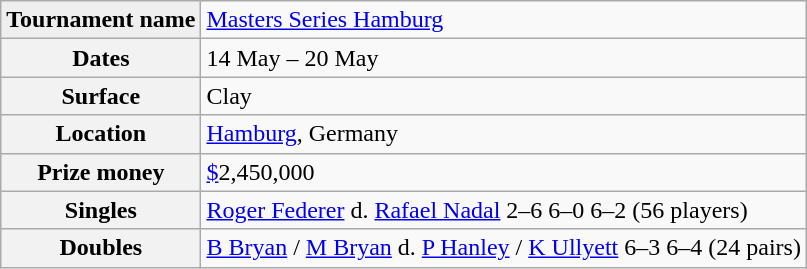<table class="wikitable">
<tr>
<td bgcolor="#EFEFEF"><strong>Tournament name</strong></td>
<td><a href='#'>Masters Series Hamburg</a></td>
</tr>
<tr>
<th>Dates</th>
<td>14 May – 20 May</td>
</tr>
<tr>
<th>Surface</th>
<td>Clay</td>
</tr>
<tr>
<th>Location</th>
<td><a href='#'>Hamburg</a>, Germany</td>
</tr>
<tr>
<th>Prize money</th>
<td><a href='#'>$</a>2,450,000</td>
</tr>
<tr>
<th>Singles</th>
<td><a href='#'>Roger Federer</a> d. <a href='#'>Rafael Nadal</a> 2–6 6–0 6–2 (56 players)</td>
</tr>
<tr>
<th>Doubles</th>
<td><a href='#'>B Bryan</a> / <a href='#'>M Bryan</a> d. <a href='#'>P Hanley</a> / <a href='#'>K Ullyett</a> 6–3 6–4 (24 pairs)</td>
</tr>
</table>
